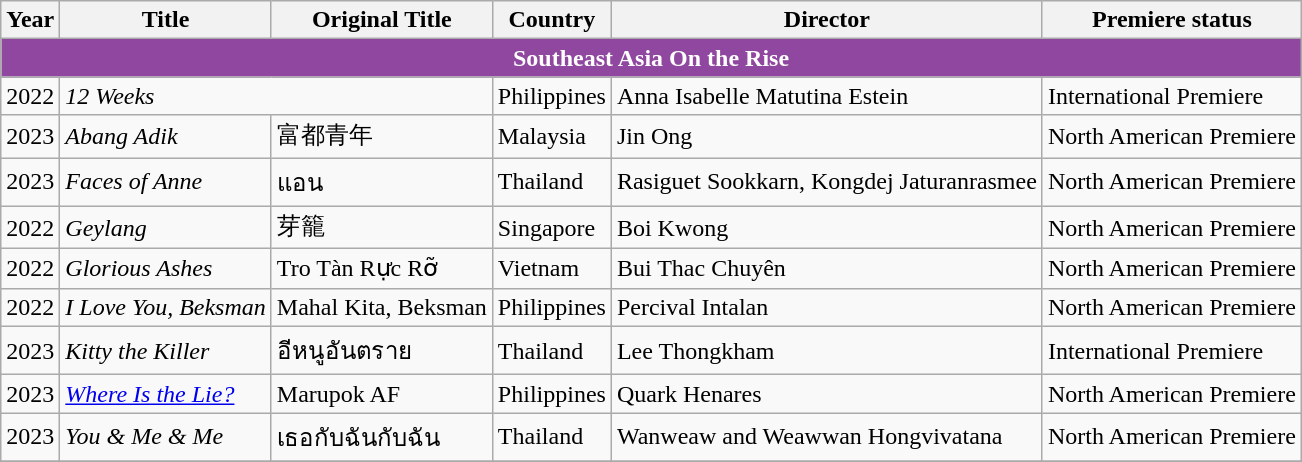<table class="wikitable">
<tr>
<th>Year</th>
<th>Title</th>
<th>Original Title</th>
<th>Country</th>
<th>Director</th>
<th>Premiere status</th>
</tr>
<tr>
<th colspan="6" style="background:#9047A0;color:white;"><strong>Southeast Asia On the Rise</strong></th>
</tr>
<tr>
<td>2022</td>
<td colspan="2"><em>12 Weeks</em></td>
<td>Philippines</td>
<td>Anna Isabelle Matutina Estein</td>
<td>International Premiere</td>
</tr>
<tr>
<td>2023</td>
<td><em>Abang Adik</em></td>
<td>富都青年</td>
<td>Malaysia</td>
<td>Jin Ong</td>
<td>North American Premiere</td>
</tr>
<tr>
<td>2023</td>
<td><em>Faces of Anne</em></td>
<td>แอน</td>
<td>Thailand</td>
<td>Rasiguet Sookkarn, Kongdej Jaturanrasmee</td>
<td>North American Premiere</td>
</tr>
<tr>
<td>2022</td>
<td><em>Geylang</em></td>
<td>芽籠</td>
<td>Singapore</td>
<td>Boi Kwong</td>
<td>North American Premiere</td>
</tr>
<tr>
<td>2022</td>
<td><em>Glorious Ashes</em></td>
<td>Tro Tàn Rực Rỡ</td>
<td>Vietnam</td>
<td>Bui Thac Chuyên</td>
<td>North American Premiere</td>
</tr>
<tr>
<td>2022</td>
<td><em>I Love You, Beksman</em></td>
<td>Mahal Kita, Beksman</td>
<td>Philippines</td>
<td>Percival Intalan</td>
<td>North American Premiere</td>
</tr>
<tr>
<td>2023</td>
<td><em>Kitty the Killer</em></td>
<td>อีหนูอันตราย</td>
<td>Thailand</td>
<td>Lee Thongkham</td>
<td>International Premiere</td>
</tr>
<tr>
<td>2023</td>
<td><em><a href='#'>Where Is the Lie?</a></em></td>
<td>Marupok AF</td>
<td>Philippines</td>
<td>Quark Henares</td>
<td>North American Premiere</td>
</tr>
<tr>
<td>2023</td>
<td><em>You & Me & Me</em></td>
<td>เธอกับฉันกับฉัน</td>
<td>Thailand</td>
<td>Wanweaw and Weawwan Hongvivatana</td>
<td>North American Premiere</td>
</tr>
<tr>
</tr>
</table>
